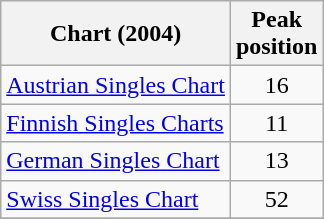<table class="wikitable">
<tr>
<th>Chart (2004)</th>
<th>Peak<br>position</th>
</tr>
<tr>
<td><a href='#'>Austrian Singles Chart</a></td>
<td align="center">16</td>
</tr>
<tr>
<td><a href='#'>Finnish Singles Charts</a></td>
<td align="center">11</td>
</tr>
<tr>
<td><a href='#'>German Singles Chart</a></td>
<td align="center">13</td>
</tr>
<tr>
<td><a href='#'>Swiss Singles Chart</a></td>
<td align="center">52</td>
</tr>
<tr>
</tr>
</table>
